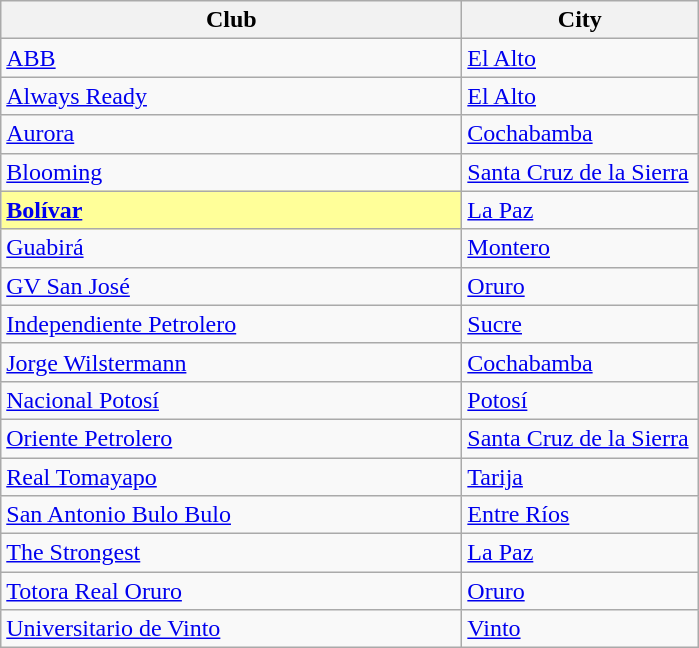<table class="wikitable sortable">
<tr>
<th style="width:300px; text-align:center;">Club</th>
<th style="width:150px; text-align:center;">City</th>
</tr>
<tr>
<td><a href='#'>ABB</a></td>
<td><a href='#'>El Alto</a></td>
</tr>
<tr>
<td><a href='#'>Always Ready</a></td>
<td><a href='#'>El Alto</a></td>
</tr>
<tr>
<td><a href='#'>Aurora</a></td>
<td><a href='#'>Cochabamba</a></td>
</tr>
<tr>
<td><a href='#'>Blooming</a></td>
<td><a href='#'>Santa Cruz de la Sierra</a></td>
</tr>
<tr>
<td style="background:#ff9;"><strong><a href='#'>Bolívar</a></strong></td>
<td><a href='#'>La Paz</a></td>
</tr>
<tr>
<td><a href='#'>Guabirá</a></td>
<td><a href='#'>Montero</a></td>
</tr>
<tr>
<td><a href='#'>GV San José</a></td>
<td><a href='#'>Oruro</a></td>
</tr>
<tr>
<td><a href='#'>Independiente Petrolero</a></td>
<td><a href='#'>Sucre</a></td>
</tr>
<tr>
<td><a href='#'>Jorge Wilstermann</a></td>
<td><a href='#'>Cochabamba</a></td>
</tr>
<tr>
<td><a href='#'>Nacional Potosí</a></td>
<td><a href='#'>Potosí</a></td>
</tr>
<tr>
<td><a href='#'>Oriente Petrolero</a></td>
<td><a href='#'>Santa Cruz de la Sierra</a></td>
</tr>
<tr>
<td><a href='#'>Real Tomayapo</a></td>
<td><a href='#'>Tarija</a></td>
</tr>
<tr>
<td><a href='#'>San Antonio Bulo Bulo</a></td>
<td><a href='#'>Entre Ríos</a></td>
</tr>
<tr>
<td><a href='#'>The Strongest</a></td>
<td><a href='#'>La Paz</a></td>
</tr>
<tr>
<td><a href='#'>Totora Real Oruro</a></td>
<td><a href='#'>Oruro</a></td>
</tr>
<tr>
<td><a href='#'>Universitario de Vinto</a></td>
<td><a href='#'>Vinto</a></td>
</tr>
</table>
